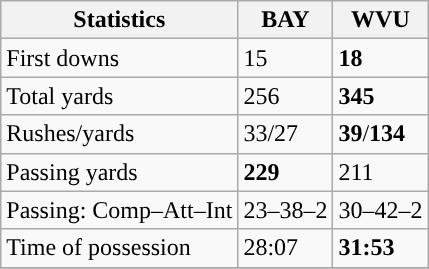<table class="wikitable" style="float: left;">
<tr>
<th>Statistics</th>
<th>BAY</th>
<th>WVU</th>
</tr>
<tr>
<td>First downs</td>
<td>15</td>
<td><strong>18</strong></td>
</tr>
<tr>
<td>Total yards</td>
<td>256</td>
<td><strong>345</strong></td>
</tr>
<tr>
<td>Rushes/yards</td>
<td>33/27</td>
<td><strong>39</strong>/<strong>134</strong></td>
</tr>
<tr>
<td>Passing yards</td>
<td><strong>229</strong></td>
<td>211</td>
</tr>
<tr>
<td>Passing: Comp–Att–Int</td>
<td>23–38–2</td>
<td>30–42–2</td>
</tr>
<tr>
<td>Time of possession</td>
<td>28:07</td>
<td><strong>31:53</strong></td>
</tr>
<tr>
</tr>
</table>
